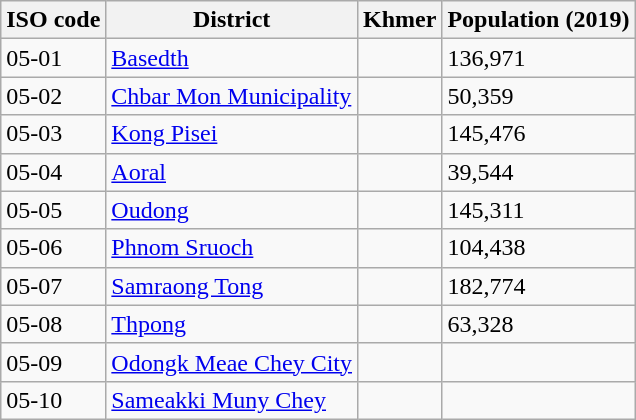<table class="wikitable">
<tr>
<th>ISO code</th>
<th>District</th>
<th>Khmer</th>
<th>Population (2019)</th>
</tr>
<tr>
<td>05-01</td>
<td><a href='#'>Basedth</a></td>
<td></td>
<td>136,971</td>
</tr>
<tr>
<td>05-02</td>
<td><a href='#'>Chbar Mon Municipality</a></td>
<td></td>
<td>50,359</td>
</tr>
<tr>
<td>05-03</td>
<td><a href='#'>Kong Pisei</a></td>
<td></td>
<td>145,476</td>
</tr>
<tr>
<td>05-04</td>
<td><a href='#'>Aoral</a></td>
<td></td>
<td>39,544</td>
</tr>
<tr>
<td>05-05</td>
<td><a href='#'>Oudong</a></td>
<td></td>
<td>145,311</td>
</tr>
<tr>
<td>05-06</td>
<td><a href='#'>Phnom Sruoch</a></td>
<td></td>
<td>104,438</td>
</tr>
<tr>
<td>05-07</td>
<td><a href='#'>Samraong Tong</a></td>
<td></td>
<td>182,774</td>
</tr>
<tr>
<td>05-08</td>
<td><a href='#'>Thpong</a></td>
<td></td>
<td>63,328</td>
</tr>
<tr>
<td>05-09</td>
<td><a href='#'>Odongk Meae Chey City</a></td>
<td></td>
<td></td>
</tr>
<tr>
<td>05-10</td>
<td><a href='#'>Sameakki Muny Chey</a></td>
<td></td>
<td></td>
</tr>
</table>
